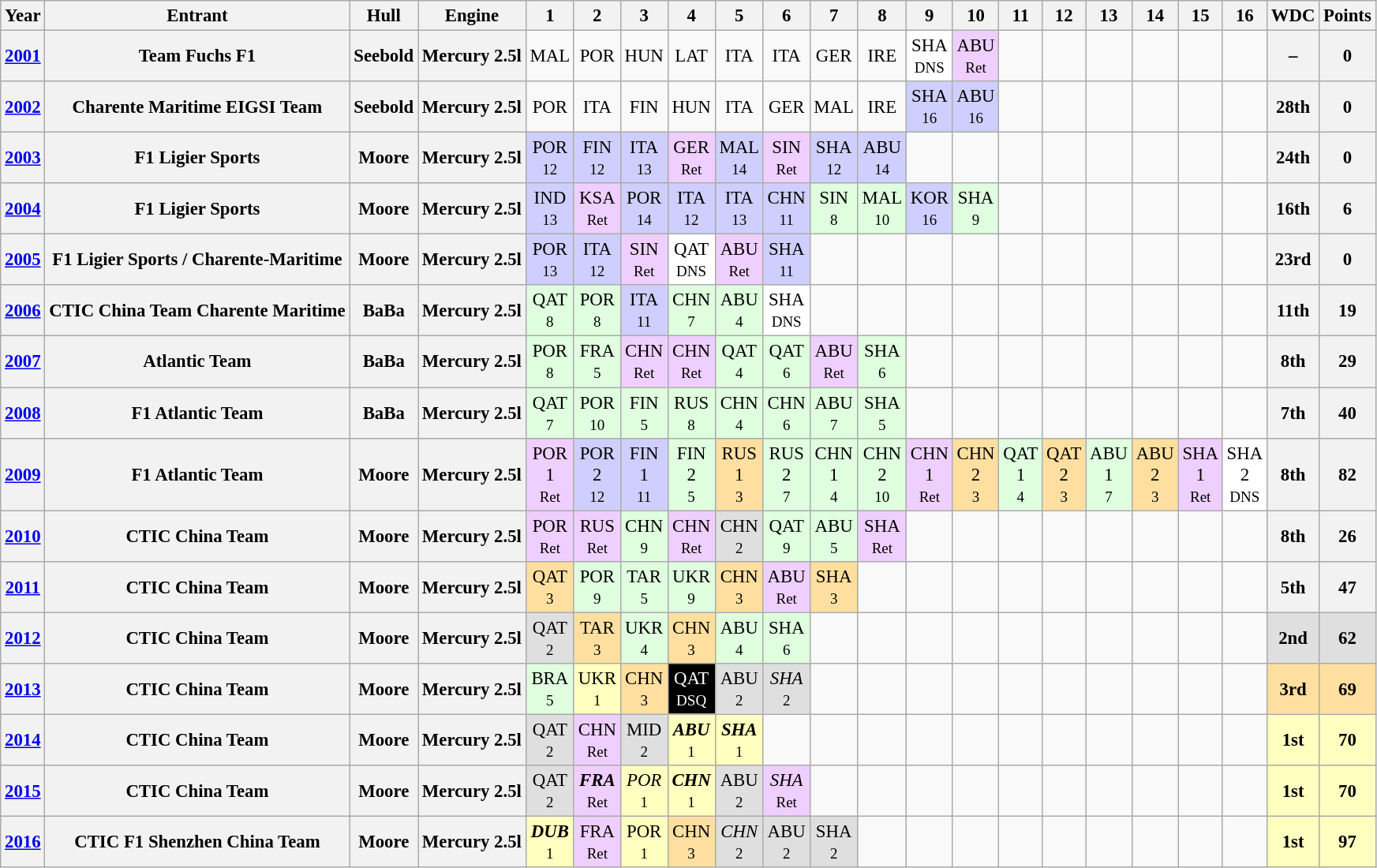<table class="wikitable" style="text-align:center; font-size:95%">
<tr>
<th>Year</th>
<th>Entrant</th>
<th>Hull</th>
<th>Engine</th>
<th>1</th>
<th>2</th>
<th>3</th>
<th>4</th>
<th>5</th>
<th>6</th>
<th>7</th>
<th>8</th>
<th>9</th>
<th>10</th>
<th>11</th>
<th>12</th>
<th>13</th>
<th>14</th>
<th>15</th>
<th>16</th>
<th>WDC</th>
<th>Points</th>
</tr>
<tr>
<th><a href='#'>2001</a></th>
<th>Team Fuchs F1</th>
<th>Seebold</th>
<th>Mercury 2.5l</th>
<td>MAL</td>
<td>POR</td>
<td>HUN</td>
<td>LAT</td>
<td>ITA</td>
<td>ITA</td>
<td>GER</td>
<td>IRE</td>
<td style="background:#ffffff;">SHA<br><small>DNS</small></td>
<td style="background:#efcfff;">ABU<br><small>Ret</small></td>
<td></td>
<td></td>
<td></td>
<td></td>
<td></td>
<td></td>
<th>–</th>
<th>0</th>
</tr>
<tr>
<th><a href='#'>2002</a></th>
<th>Charente Maritime EIGSI Team</th>
<th>Seebold</th>
<th>Mercury 2.5l</th>
<td>POR</td>
<td>ITA</td>
<td>FIN</td>
<td>HUN</td>
<td>ITA</td>
<td>GER</td>
<td>MAL</td>
<td>IRE</td>
<td style="background:#cfcfff;">SHA<br><small>16</small></td>
<td style="background:#cfcfff;">ABU<br><small>16</small></td>
<td></td>
<td></td>
<td></td>
<td></td>
<td></td>
<td></td>
<th>28th</th>
<th>0</th>
</tr>
<tr>
<th><a href='#'>2003</a></th>
<th>F1 Ligier Sports</th>
<th>Moore</th>
<th>Mercury 2.5l</th>
<td style="background:#cfcfff;">POR<br><small>12</small></td>
<td style="background:#cfcfff;">FIN<br><small>12</small></td>
<td style="background:#cfcfff;">ITA<br><small>13</small></td>
<td style="background:#efcfff;">GER<br><small>Ret</small></td>
<td style="background:#cfcfff;">MAL<br><small>14</small></td>
<td style="background:#efcfff;">SIN<br><small>Ret</small></td>
<td style="background:#cfcfff;">SHA<br><small>12</small></td>
<td style="background:#cfcfff;">ABU<br><small>14</small></td>
<td></td>
<td></td>
<td></td>
<td></td>
<td></td>
<td></td>
<td></td>
<td></td>
<th>24th</th>
<th>0</th>
</tr>
<tr>
<th><a href='#'>2004</a></th>
<th>F1 Ligier Sports</th>
<th>Moore</th>
<th>Mercury 2.5l</th>
<td style="background:#cfcfff;">IND<br><small>13</small></td>
<td style="background:#efcfff;">KSA<br><small>Ret</small></td>
<td style="background:#cfcfff;">POR<br><small>14</small></td>
<td style="background:#cfcfff;">ITA<br><small>12</small></td>
<td style="background:#cfcfff;">ITA<br><small>13</small></td>
<td style="background:#cfcfff;">CHN<br><small>11</small></td>
<td style="background:#dfffdf;">SIN<br><small>8</small></td>
<td style="background:#dfffdf;">MAL<br><small>10</small></td>
<td style="background:#cfcfff;">KOR<br><small>16</small></td>
<td style="background:#dfffdf;">SHA<br><small>9</small></td>
<td></td>
<td></td>
<td></td>
<td></td>
<td></td>
<td></td>
<th>16th</th>
<th>6</th>
</tr>
<tr>
<th><a href='#'>2005</a></th>
<th>F1 Ligier Sports / Charente-Maritime</th>
<th>Moore</th>
<th>Mercury 2.5l</th>
<td style="background:#cfcfff;">POR<br><small>13</small></td>
<td style="background:#cfcfff;">ITA<br><small>12</small></td>
<td style="background:#efcfff;">SIN<br><small>Ret</small></td>
<td style="background:#ffffff;">QAT<br><small>DNS</small></td>
<td style="background:#efcfff;">ABU<br><small>Ret</small></td>
<td style="background:#cfcfff;">SHA<br><small>11</small></td>
<td></td>
<td></td>
<td></td>
<td></td>
<td></td>
<td></td>
<td></td>
<td></td>
<td></td>
<td></td>
<th>23rd</th>
<th>0</th>
</tr>
<tr>
<th><a href='#'>2006</a></th>
<th>CTIC China Team Charente Maritime</th>
<th>BaBa</th>
<th>Mercury 2.5l</th>
<td style="background:#dfffdf;">QAT<br><small>8</small></td>
<td style="background:#dfffdf;">POR<br><small>8</small></td>
<td style="background:#cfcfff;">ITA<br><small>11</small></td>
<td style="background:#dfffdf;">CHN<br><small>7</small></td>
<td style="background:#dfffdf;">ABU<br><small>4</small></td>
<td style="background:#ffffff;">SHA<br><small>DNS</small></td>
<td></td>
<td></td>
<td></td>
<td></td>
<td></td>
<td></td>
<td></td>
<td></td>
<td></td>
<td></td>
<th>11th</th>
<th>19</th>
</tr>
<tr>
<th><a href='#'>2007</a></th>
<th>Atlantic Team</th>
<th>BaBa</th>
<th>Mercury 2.5l</th>
<td style="background:#dfffdf;">POR<br><small>8</small></td>
<td style="background:#dfffdf;">FRA<br><small>5</small></td>
<td style="background:#efcfff;">CHN<br><small>Ret</small></td>
<td style="background:#efcfff;">CHN<br><small>Ret</small></td>
<td style="background:#dfffdf;">QAT<br><small>4</small></td>
<td style="background:#dfffdf;">QAT<br><small>6</small></td>
<td style="background:#efcfff;">ABU<br><small>Ret</small></td>
<td style="background:#dfffdf;">SHA<br><small>6</small></td>
<td></td>
<td></td>
<td></td>
<td></td>
<td></td>
<td></td>
<td></td>
<td></td>
<th>8th</th>
<th>29</th>
</tr>
<tr>
<th><a href='#'>2008</a></th>
<th>F1 Atlantic Team</th>
<th>BaBa</th>
<th>Mercury 2.5l</th>
<td style="background:#dfffdf;">QAT<br><small>7</small></td>
<td style="background:#dfffdf;">POR<br><small>10</small></td>
<td style="background:#dfffdf;">FIN<br><small>5</small></td>
<td style="background:#dfffdf;">RUS<br><small>8</small></td>
<td style="background:#dfffdf;">CHN<br><small>4</small></td>
<td style="background:#dfffdf;">CHN<br><small>6</small></td>
<td style="background:#dfffdf;">ABU<br><small>7</small></td>
<td style="background:#dfffdf;">SHA<br><small>5</small></td>
<td></td>
<td></td>
<td></td>
<td></td>
<td></td>
<td></td>
<td></td>
<td></td>
<th>7th</th>
<th>40</th>
</tr>
<tr>
<th><a href='#'>2009</a></th>
<th>F1 Atlantic Team</th>
<th>Moore</th>
<th>Mercury 2.5l</th>
<td style="background:#efcfff;">POR<br>1<br><small>Ret</small></td>
<td style="background:#cfcfff;">POR<br>2<br><small>12</small></td>
<td style="background:#cfcfff;">FIN<br>1<br><small>11</small></td>
<td style="background:#dfffdf;">FIN<br>2<br><small>5</small></td>
<td style="background:#ffdf9f;">RUS<br>1<br><small>3</small></td>
<td style="background:#dfffdf;">RUS<br>2<br><small>7</small></td>
<td style="background:#dfffdf;">CHN<br>1<br><small>4</small></td>
<td style="background:#dfffdf;">CHN<br>2<br><small>10</small></td>
<td style="background:#efcfff;">CHN<br>1<br><small>Ret</small></td>
<td style="background:#ffdf9f;">CHN<br>2<br><small>3</small></td>
<td style="background:#dfffdf;">QAT<br>1<br><small>4</small></td>
<td style="background:#ffdf9f;">QAT<br>2<br><small>3</small></td>
<td style="background:#dfffdf;">ABU<br>1<br><small>7</small></td>
<td style="background:#ffdf9f;">ABU<br>2<br><small>3</small></td>
<td style="background:#efcfff;">SHA<br>1<br><small>Ret</small></td>
<td style="background:#ffffff;">SHA<br>2<br><small>DNS</small></td>
<th>8th</th>
<th>82</th>
</tr>
<tr>
<th><a href='#'>2010</a></th>
<th>CTIC China Team</th>
<th>Moore</th>
<th>Mercury 2.5l</th>
<td style="background:#efcfff;">POR<br><small>Ret</small></td>
<td style="background:#efcfff;">RUS<br><small>Ret</small></td>
<td style="background:#dfffdf;">CHN<br><small>9</small></td>
<td style="background:#efcfff;">CHN<br><small>Ret</small></td>
<td style="background:#dfdfdf;">CHN<br><small>2</small></td>
<td style="background:#dfffdf;">QAT<br><small>9</small></td>
<td style="background:#dfffdf;">ABU<br><small>5</small></td>
<td style="background:#efcfff;">SHA<br><small>Ret</small></td>
<td></td>
<td></td>
<td></td>
<td></td>
<td></td>
<td></td>
<td></td>
<td></td>
<th>8th</th>
<th>26</th>
</tr>
<tr>
<th><a href='#'>2011</a></th>
<th>CTIC China Team</th>
<th>Moore</th>
<th>Mercury 2.5l</th>
<td style="background:#ffdf9f;">QAT<br><small>3</small></td>
<td style="background:#dfffdf;">POR<br><small>9</small></td>
<td style="background:#dfffdf;">TAR<br><small>5</small></td>
<td style="background:#dfffdf;">UKR<br><small>9</small></td>
<td style="background:#ffdf9f;">CHN<br><small>3</small></td>
<td style="background:#efcfff;">ABU<br><small>Ret</small></td>
<td style="background:#ffdf9f;">SHA<br><small>3</small></td>
<td></td>
<td></td>
<td></td>
<td></td>
<td></td>
<td></td>
<td></td>
<td></td>
<td></td>
<th>5th</th>
<th>47</th>
</tr>
<tr>
<th><a href='#'>2012</a></th>
<th>CTIC China Team</th>
<th>Moore</th>
<th>Mercury 2.5l</th>
<td style="background:#dfdfdf;">QAT<br><small>2</small></td>
<td style="background:#ffdf9f;">TAR<br><small>3</small></td>
<td style="background:#dfffdf;">UKR<br><small>4</small></td>
<td style="background:#ffdf9f;">CHN<br><small>3</small></td>
<td style="background:#dfffdf;">ABU<br><small>4</small></td>
<td style="background:#dfffdf;">SHA<br><small>6</small></td>
<td></td>
<td></td>
<td></td>
<td></td>
<td></td>
<td></td>
<td></td>
<td></td>
<td></td>
<td></td>
<td style="background:#dfdfdf;"><strong>2nd</strong></td>
<td style="background:#dfdfdf;"><strong>62</strong></td>
</tr>
<tr>
<th><a href='#'>2013</a></th>
<th>CTIC China Team</th>
<th>Moore</th>
<th>Mercury 2.5l</th>
<td style="background:#dfffdf;">BRA<br><small>5</small></td>
<td style="background:#ffffbf;">UKR<br><small>1</small></td>
<td style="background:#ffdf9f;">CHN<br><small>3</small></td>
<td style="background:#000000; color:white;">QAT<br><small>DSQ</small></td>
<td style="background:#dfdfdf;">ABU<br><small>2</small></td>
<td style="background:#dfdfdf;"><em>SHA</em><br><small>2</small></td>
<td></td>
<td></td>
<td></td>
<td></td>
<td></td>
<td></td>
<td></td>
<td></td>
<td></td>
<td></td>
<td style="background:#ffdf9f;"><strong>3rd</strong></td>
<td style="background:#ffdf9f;"><strong>69</strong></td>
</tr>
<tr>
<th><a href='#'>2014</a></th>
<th>CTIC China Team</th>
<th>Moore</th>
<th>Mercury 2.5l</th>
<td style="background:#dfdfdf;">QAT<br><small>2</small></td>
<td style="background:#efcfff;">CHN<br><small>Ret</small></td>
<td style="background:#dfdfdf;">MID<br><small>2</small></td>
<td style="background:#ffffbf;"><strong><em>ABU</em></strong><br><small>1</small></td>
<td style="background:#ffffbf;"><strong><em>SHA</em></strong><br><small>1</small></td>
<td></td>
<td></td>
<td></td>
<td></td>
<td></td>
<td></td>
<td></td>
<td></td>
<td></td>
<td></td>
<td></td>
<td style="background:#ffffbf;"><strong>1st</strong></td>
<td style="background:#ffffbf;"><strong>70</strong></td>
</tr>
<tr>
<th><a href='#'>2015</a></th>
<th>CTIC China Team</th>
<th>Moore</th>
<th>Mercury 2.5l</th>
<td style="background:#dfdfdf;">QAT<br><small>2</small></td>
<td style="background:#efcfff;"><strong><em>FRA</em></strong><br><small>Ret</small></td>
<td style="background:#ffffbf;"><em>POR</em><br><small>1</small></td>
<td style="background:#ffffbf;"><strong><em>CHN</em></strong><br><small>1</small></td>
<td style="background:#dfdfdf;">ABU<br><small>2</small></td>
<td style="background:#efcfff;"><em>SHA</em><br><small>Ret</small></td>
<td></td>
<td></td>
<td></td>
<td></td>
<td></td>
<td></td>
<td></td>
<td></td>
<td></td>
<td></td>
<td style="background:#ffffbf;"><strong>1st</strong></td>
<td style="background:#ffffbf;"><strong>70</strong></td>
</tr>
<tr>
<th><a href='#'>2016</a></th>
<th>CTIC F1 Shenzhen China Team</th>
<th>Moore</th>
<th>Mercury 2.5l</th>
<td style="background:#ffffbf;"><strong><em>DUB</em></strong><br><small>1</small></td>
<td style="background:#efcfff;">FRA<br><small>Ret</small></td>
<td style="background:#ffffbf;">POR<br><small>1</small></td>
<td style="background:#ffdf9f;">CHN<br><small>3</small></td>
<td style="background:#dfdfdf;"><em>CHN</em><br><small>2</small></td>
<td style="background:#dfdfdf;">ABU<br><small>2</small></td>
<td style="background:#dfdfdf;">SHA<br><small>2</small></td>
<td></td>
<td></td>
<td></td>
<td></td>
<td></td>
<td></td>
<td></td>
<td></td>
<td></td>
<td style="background:#ffffbf;"><strong>1st</strong></td>
<td style="background:#ffffbf;"><strong>97</strong></td>
</tr>
</table>
